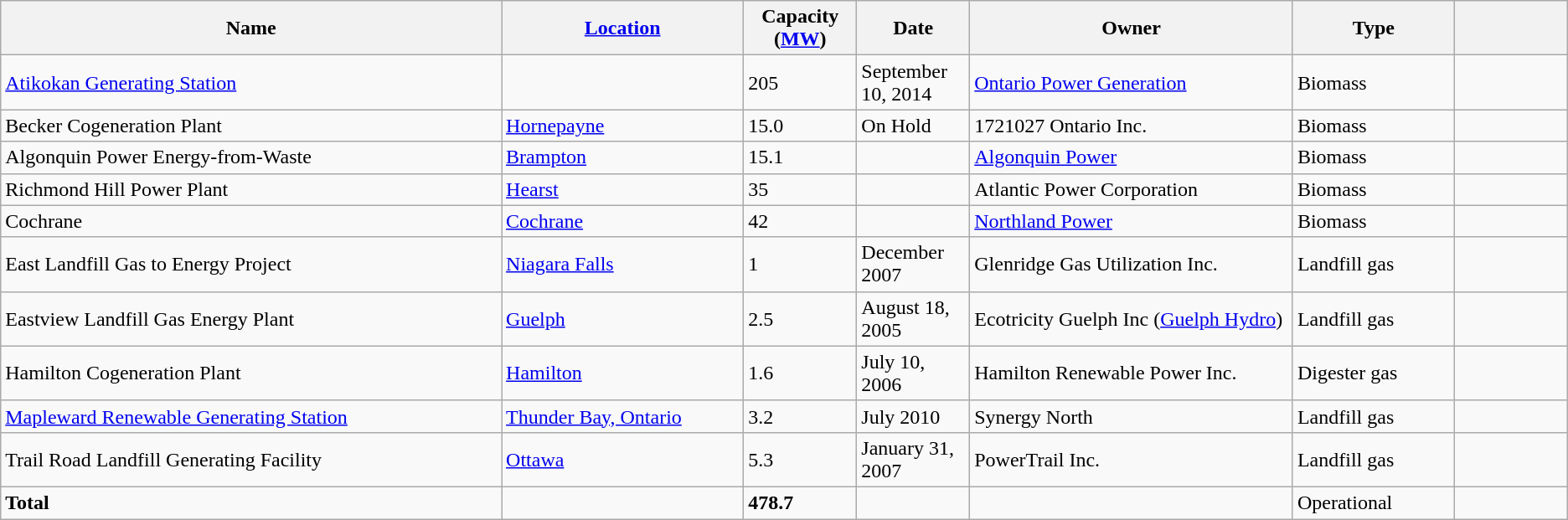<table class="wikitable sortable">
<tr>
<th style="width:31%;">Name</th>
<th style="width:15%;"><a href='#'>Location</a></th>
<th style="width:7%;">Capacity (<a href='#'>MW</a>)</th>
<th style="width:7%;">Date</th>
<th style="width:20%;">Owner</th>
<th style="width:10%;">Type</th>
<th style="width:7%;"></th>
</tr>
<tr>
<td><a href='#'>Atikokan Generating Station</a></td>
<td></td>
<td>205</td>
<td>September 10, 2014</td>
<td><a href='#'>Ontario Power Generation</a></td>
<td>Biomass</td>
<td></td>
</tr>
<tr>
<td>Becker Cogeneration Plant</td>
<td><a href='#'>Hornepayne</a></td>
<td>15.0</td>
<td>On Hold</td>
<td>1721027 Ontario Inc.</td>
<td>Biomass</td>
<td></td>
</tr>
<tr>
<td>Algonquin Power Energy-from-Waste</td>
<td><a href='#'>Brampton</a></td>
<td>15.1</td>
<td></td>
<td><a href='#'>Algonquin Power</a></td>
<td>Biomass</td>
<td></td>
</tr>
<tr>
<td>Richmond Hill Power Plant</td>
<td><a href='#'>Hearst</a></td>
<td>35</td>
<td></td>
<td>Atlantic Power Corporation</td>
<td>Biomass</td>
<td></td>
</tr>
<tr>
<td>Cochrane</td>
<td><a href='#'>Cochrane</a></td>
<td>42</td>
<td></td>
<td><a href='#'>Northland Power</a></td>
<td>Biomass</td>
<td></td>
</tr>
<tr>
<td>East Landfill Gas to Energy Project</td>
<td><a href='#'>Niagara Falls</a></td>
<td>1</td>
<td>December 2007</td>
<td>Glenridge Gas Utilization Inc.</td>
<td>Landfill gas</td>
<td></td>
</tr>
<tr>
<td>Eastview Landfill Gas Energy Plant</td>
<td><a href='#'>Guelph</a></td>
<td>2.5</td>
<td>August 18, 2005</td>
<td>Ecotricity Guelph Inc (<a href='#'>Guelph Hydro</a>)</td>
<td>Landfill gas</td>
<td></td>
</tr>
<tr>
<td>Hamilton Cogeneration Plant</td>
<td><a href='#'>Hamilton</a></td>
<td>1.6</td>
<td>July 10, 2006</td>
<td>Hamilton Renewable Power Inc.</td>
<td>Digester gas</td>
<td></td>
</tr>
<tr>
<td><a href='#'>Mapleward Renewable Generating Station</a></td>
<td><a href='#'>Thunder Bay, Ontario</a></td>
<td>3.2</td>
<td>July 2010</td>
<td>Synergy North</td>
<td>Landfill gas</td>
<td></td>
</tr>
<tr>
<td>Trail Road Landfill Generating Facility</td>
<td><a href='#'>Ottawa</a></td>
<td>5.3</td>
<td>January 31, 2007</td>
<td>PowerTrail Inc.</td>
<td>Landfill gas</td>
<td></td>
</tr>
<tr>
<td><strong>Total</strong></td>
<td></td>
<td><strong>478.7</strong></td>
<td></td>
<td></td>
<td>Operational</td>
<td></td>
</tr>
</table>
